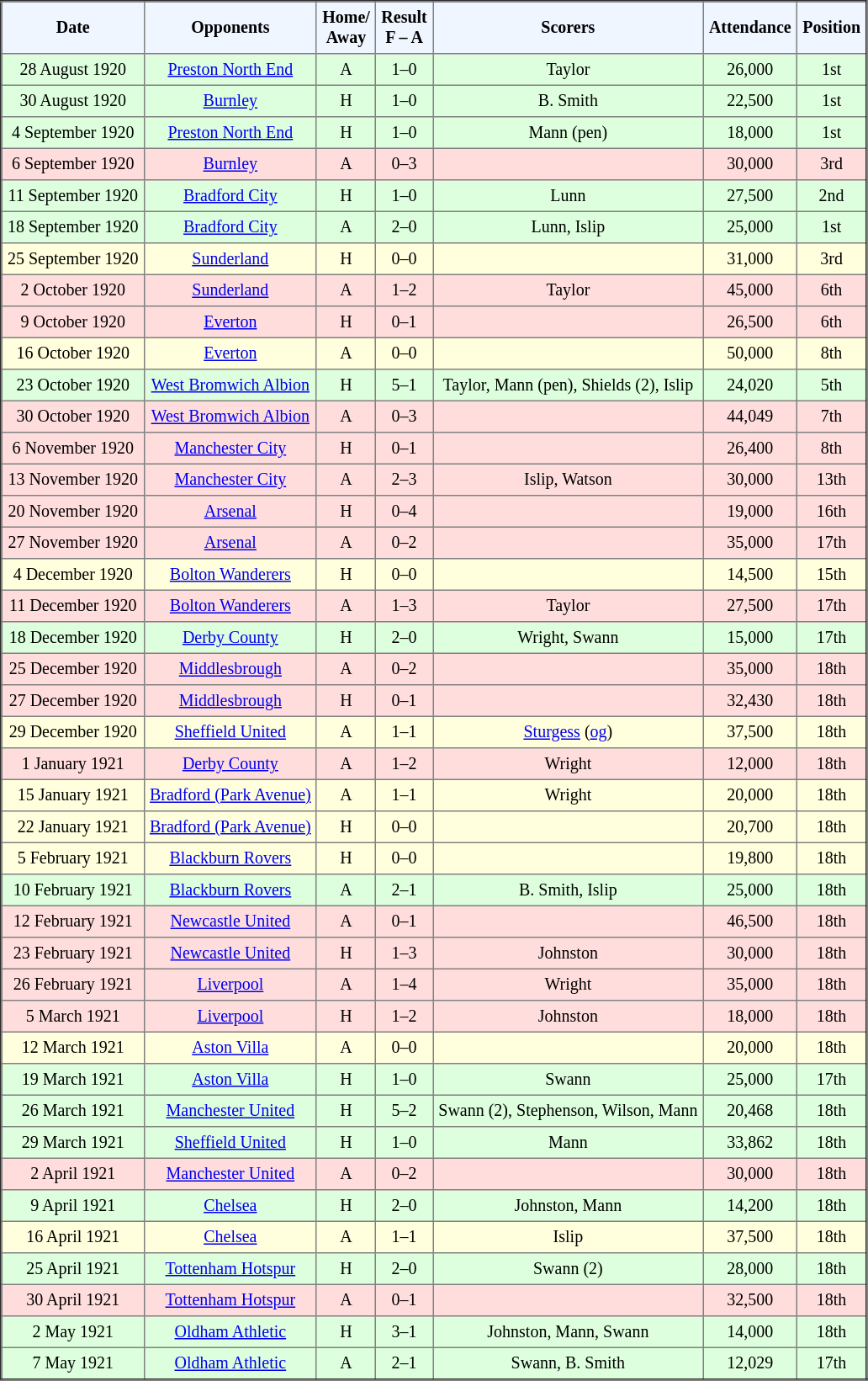<table border="2" cellpadding="4" style="border-collapse:collapse; text-align:center; font-size:smaller;">
<tr style="background:#f0f6ff;">
<th><strong>Date</strong></th>
<th><strong>Opponents</strong></th>
<th><strong>Home/<br>Away</strong></th>
<th><strong>Result<br>F – A</strong></th>
<th><strong>Scorers</strong></th>
<th><strong>Attendance</strong></th>
<th><strong>Position</strong></th>
</tr>
<tr style="background:#dfd;">
<td>28 August 1920</td>
<td><a href='#'>Preston North End</a></td>
<td>A</td>
<td>1–0</td>
<td>Taylor</td>
<td>26,000</td>
<td>1st</td>
</tr>
<tr style="background:#dfd;">
<td>30 August 1920</td>
<td><a href='#'>Burnley</a></td>
<td>H</td>
<td>1–0</td>
<td>B. Smith</td>
<td>22,500</td>
<td>1st</td>
</tr>
<tr style="background:#dfd;">
<td>4 September 1920</td>
<td><a href='#'>Preston North End</a></td>
<td>H</td>
<td>1–0</td>
<td>Mann (pen)</td>
<td>18,000</td>
<td>1st</td>
</tr>
<tr style="background:#fdd;">
<td>6 September 1920</td>
<td><a href='#'>Burnley</a></td>
<td>A</td>
<td>0–3</td>
<td></td>
<td>30,000</td>
<td>3rd</td>
</tr>
<tr style="background:#dfd;">
<td>11 September 1920</td>
<td><a href='#'>Bradford City</a></td>
<td>H</td>
<td>1–0</td>
<td>Lunn</td>
<td>27,500</td>
<td>2nd</td>
</tr>
<tr style="background:#dfd;">
<td>18 September 1920</td>
<td><a href='#'>Bradford City</a></td>
<td>A</td>
<td>2–0</td>
<td>Lunn, Islip</td>
<td>25,000</td>
<td>1st</td>
</tr>
<tr style="background:#ffd;">
<td>25 September 1920</td>
<td><a href='#'>Sunderland</a></td>
<td>H</td>
<td>0–0</td>
<td></td>
<td>31,000</td>
<td>3rd</td>
</tr>
<tr style="background:#fdd;">
<td>2 October 1920</td>
<td><a href='#'>Sunderland</a></td>
<td>A</td>
<td>1–2</td>
<td>Taylor</td>
<td>45,000</td>
<td>6th</td>
</tr>
<tr style="background:#fdd;">
<td>9 October 1920</td>
<td><a href='#'>Everton</a></td>
<td>H</td>
<td>0–1</td>
<td></td>
<td>26,500</td>
<td>6th</td>
</tr>
<tr style="background:#ffd;">
<td>16 October 1920</td>
<td><a href='#'>Everton</a></td>
<td>A</td>
<td>0–0</td>
<td></td>
<td>50,000</td>
<td>8th</td>
</tr>
<tr style="background:#dfd;">
<td>23 October 1920</td>
<td><a href='#'>West Bromwich Albion</a></td>
<td>H</td>
<td>5–1</td>
<td>Taylor, Mann (pen), Shields (2), Islip</td>
<td>24,020</td>
<td>5th</td>
</tr>
<tr style="background:#fdd;">
<td>30 October 1920</td>
<td><a href='#'>West Bromwich Albion</a></td>
<td>A</td>
<td>0–3</td>
<td></td>
<td>44,049</td>
<td>7th</td>
</tr>
<tr style="background:#fdd;">
<td>6 November 1920</td>
<td><a href='#'>Manchester City</a></td>
<td>H</td>
<td>0–1</td>
<td></td>
<td>26,400</td>
<td>8th</td>
</tr>
<tr style="background:#fdd;">
<td>13 November 1920</td>
<td><a href='#'>Manchester City</a></td>
<td>A</td>
<td>2–3</td>
<td>Islip, Watson</td>
<td>30,000</td>
<td>13th</td>
</tr>
<tr style="background:#fdd;">
<td>20 November 1920</td>
<td><a href='#'>Arsenal</a></td>
<td>H</td>
<td>0–4</td>
<td></td>
<td>19,000</td>
<td>16th</td>
</tr>
<tr style="background:#fdd;">
<td>27 November 1920</td>
<td><a href='#'>Arsenal</a></td>
<td>A</td>
<td>0–2</td>
<td></td>
<td>35,000</td>
<td>17th</td>
</tr>
<tr style="background:#ffd;">
<td>4 December 1920</td>
<td><a href='#'>Bolton Wanderers</a></td>
<td>H</td>
<td>0–0</td>
<td></td>
<td>14,500</td>
<td>15th</td>
</tr>
<tr style="background:#fdd;">
<td>11 December 1920</td>
<td><a href='#'>Bolton Wanderers</a></td>
<td>A</td>
<td>1–3</td>
<td>Taylor</td>
<td>27,500</td>
<td>17th</td>
</tr>
<tr style="background:#dfd;">
<td>18 December 1920</td>
<td><a href='#'>Derby County</a></td>
<td>H</td>
<td>2–0</td>
<td>Wright, Swann</td>
<td>15,000</td>
<td>17th</td>
</tr>
<tr style="background:#fdd;">
<td>25 December 1920</td>
<td><a href='#'>Middlesbrough</a></td>
<td>A</td>
<td>0–2</td>
<td></td>
<td>35,000</td>
<td>18th</td>
</tr>
<tr style="background:#fdd;">
<td>27 December 1920</td>
<td><a href='#'>Middlesbrough</a></td>
<td>H</td>
<td>0–1</td>
<td></td>
<td>32,430</td>
<td>18th</td>
</tr>
<tr style="background:#ffd;">
<td>29 December 1920</td>
<td><a href='#'>Sheffield United</a></td>
<td>A</td>
<td>1–1</td>
<td><a href='#'>Sturgess</a> (<a href='#'>og</a>)</td>
<td>37,500</td>
<td>18th</td>
</tr>
<tr style="background:#fdd;">
<td>1 January 1921</td>
<td><a href='#'>Derby County</a></td>
<td>A</td>
<td>1–2</td>
<td>Wright</td>
<td>12,000</td>
<td>18th</td>
</tr>
<tr style="background:#ffd;">
<td>15 January 1921</td>
<td><a href='#'>Bradford (Park Avenue)</a></td>
<td>A</td>
<td>1–1</td>
<td>Wright</td>
<td>20,000</td>
<td>18th</td>
</tr>
<tr style="background:#ffd;">
<td>22 January 1921</td>
<td><a href='#'>Bradford (Park Avenue)</a></td>
<td>H</td>
<td>0–0</td>
<td></td>
<td>20,700</td>
<td>18th</td>
</tr>
<tr style="background:#ffd;">
<td>5 February 1921</td>
<td><a href='#'>Blackburn Rovers</a></td>
<td>H</td>
<td>0–0</td>
<td></td>
<td>19,800</td>
<td>18th</td>
</tr>
<tr style="background:#dfd;">
<td>10 February 1921</td>
<td><a href='#'>Blackburn Rovers</a></td>
<td>A</td>
<td>2–1</td>
<td>B. Smith, Islip</td>
<td>25,000</td>
<td>18th</td>
</tr>
<tr style="background:#fdd;">
<td>12 February 1921</td>
<td><a href='#'>Newcastle United</a></td>
<td>A</td>
<td>0–1</td>
<td></td>
<td>46,500</td>
<td>18th</td>
</tr>
<tr style="background:#fdd;">
<td>23 February 1921</td>
<td><a href='#'>Newcastle United</a></td>
<td>H</td>
<td>1–3</td>
<td>Johnston</td>
<td>30,000</td>
<td>18th</td>
</tr>
<tr style="background:#fdd;">
<td>26 February 1921</td>
<td><a href='#'>Liverpool</a></td>
<td>A</td>
<td>1–4</td>
<td>Wright</td>
<td>35,000</td>
<td>18th</td>
</tr>
<tr style="background:#fdd;">
<td>5 March 1921</td>
<td><a href='#'>Liverpool</a></td>
<td>H</td>
<td>1–2</td>
<td>Johnston</td>
<td>18,000</td>
<td>18th</td>
</tr>
<tr style="background:#ffd;">
<td>12 March 1921</td>
<td><a href='#'>Aston Villa</a></td>
<td>A</td>
<td>0–0</td>
<td></td>
<td>20,000</td>
<td>18th</td>
</tr>
<tr style="background:#dfd;">
<td>19 March 1921</td>
<td><a href='#'>Aston Villa</a></td>
<td>H</td>
<td>1–0</td>
<td>Swann</td>
<td>25,000</td>
<td>17th</td>
</tr>
<tr style="background:#dfd;">
<td>26 March 1921</td>
<td><a href='#'>Manchester United</a></td>
<td>H</td>
<td>5–2</td>
<td>Swann (2), Stephenson, Wilson, Mann</td>
<td>20,468</td>
<td>18th</td>
</tr>
<tr style="background:#dfd;">
<td>29 March 1921</td>
<td><a href='#'>Sheffield United</a></td>
<td>H</td>
<td>1–0</td>
<td>Mann</td>
<td>33,862</td>
<td>18th</td>
</tr>
<tr style="background:#fdd;">
<td>2 April 1921</td>
<td><a href='#'>Manchester United</a></td>
<td>A</td>
<td>0–2</td>
<td></td>
<td>30,000</td>
<td>18th</td>
</tr>
<tr style="background:#dfd;">
<td>9 April 1921</td>
<td><a href='#'>Chelsea</a></td>
<td>H</td>
<td>2–0</td>
<td>Johnston, Mann</td>
<td>14,200</td>
<td>18th</td>
</tr>
<tr style="background:#ffd;">
<td>16 April 1921</td>
<td><a href='#'>Chelsea</a></td>
<td>A</td>
<td>1–1</td>
<td>Islip</td>
<td>37,500</td>
<td>18th</td>
</tr>
<tr style="background:#dfd;">
<td>25 April 1921</td>
<td><a href='#'>Tottenham Hotspur</a></td>
<td>H</td>
<td>2–0</td>
<td>Swann (2)</td>
<td>28,000</td>
<td>18th</td>
</tr>
<tr style="background:#fdd;">
<td>30 April 1921</td>
<td><a href='#'>Tottenham Hotspur</a></td>
<td>A</td>
<td>0–1</td>
<td></td>
<td>32,500</td>
<td>18th</td>
</tr>
<tr style="background:#dfd;">
<td>2 May 1921</td>
<td><a href='#'>Oldham Athletic</a></td>
<td>H</td>
<td>3–1</td>
<td>Johnston, Mann, Swann</td>
<td>14,000</td>
<td>18th</td>
</tr>
<tr style="background:#dfd;">
<td>7 May 1921</td>
<td><a href='#'>Oldham Athletic</a></td>
<td>A</td>
<td>2–1</td>
<td>Swann, B. Smith</td>
<td>12,029</td>
<td>17th</td>
</tr>
</table>
